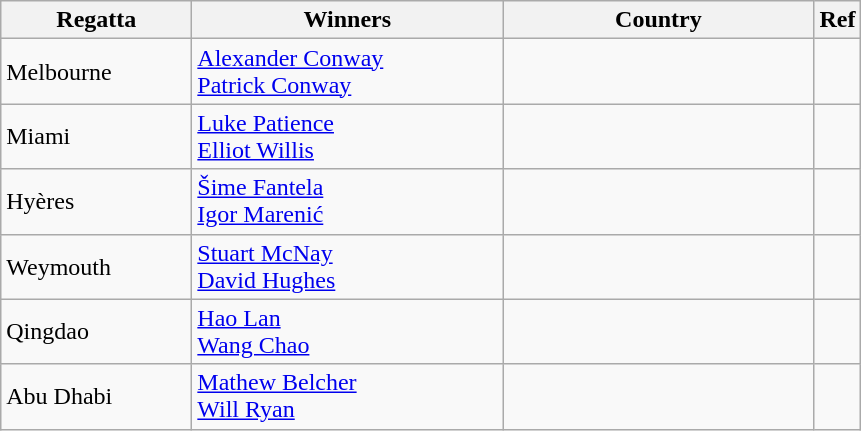<table class="wikitable">
<tr>
<th width=120>Regatta</th>
<th width=200px>Winners</th>
<th width=200px>Country</th>
<th>Ref</th>
</tr>
<tr>
<td>Melbourne</td>
<td><a href='#'>Alexander Conway</a><br><a href='#'>Patrick Conway</a></td>
<td></td>
<td></td>
</tr>
<tr>
<td>Miami</td>
<td><a href='#'>Luke Patience</a><br><a href='#'>Elliot Willis</a></td>
<td></td>
<td></td>
</tr>
<tr>
<td>Hyères</td>
<td><a href='#'>Šime Fantela</a><br><a href='#'>Igor Marenić</a></td>
<td></td>
<td></td>
</tr>
<tr>
<td>Weymouth</td>
<td><a href='#'>Stuart McNay</a><br><a href='#'>David Hughes</a></td>
<td></td>
<td></td>
</tr>
<tr>
<td>Qingdao</td>
<td><a href='#'>Hao Lan</a><br><a href='#'>Wang Chao</a></td>
<td></td>
<td></td>
</tr>
<tr>
<td>Abu Dhabi</td>
<td><a href='#'>Mathew Belcher</a><br><a href='#'>Will Ryan</a></td>
<td></td>
<td></td>
</tr>
</table>
